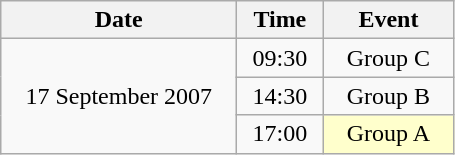<table class = "wikitable" style="text-align:center;">
<tr>
<th width=150>Date</th>
<th width=50>Time</th>
<th width=80>Event</th>
</tr>
<tr>
<td rowspan=3>17 September 2007</td>
<td>09:30</td>
<td>Group C</td>
</tr>
<tr>
<td>14:30</td>
<td>Group B</td>
</tr>
<tr>
<td>17:00</td>
<td bgcolor=ffffcc>Group A</td>
</tr>
</table>
